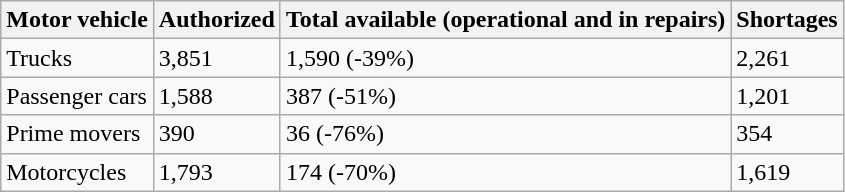<table class="wikitable">
<tr>
<th>Motor vehicle</th>
<th>Authorized</th>
<th>Total available (operational and in repairs)</th>
<th>Shortages</th>
</tr>
<tr>
<td>Trucks</td>
<td>3,851</td>
<td>1,590 (-39%)</td>
<td>2,261</td>
</tr>
<tr>
<td>Passenger cars</td>
<td>1,588</td>
<td>387 (-51%)</td>
<td>1,201</td>
</tr>
<tr>
<td>Prime movers</td>
<td>390</td>
<td>36 (-76%)</td>
<td>354</td>
</tr>
<tr>
<td>Motorcycles</td>
<td>1,793</td>
<td>174 (-70%)</td>
<td>1,619</td>
</tr>
</table>
